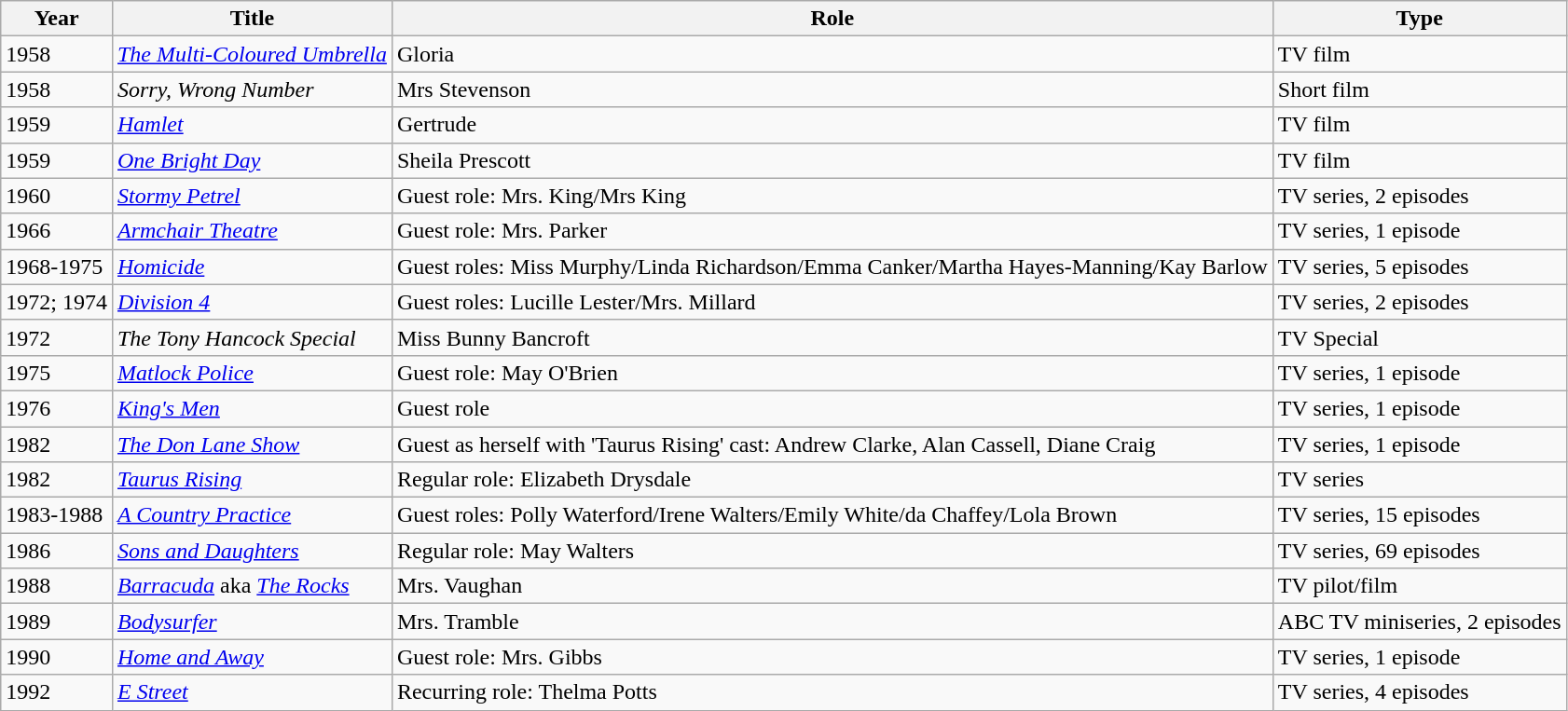<table class="wikitable">
<tr>
<th>Year</th>
<th>Title</th>
<th>Role</th>
<th>Type</th>
</tr>
<tr>
<td>1958</td>
<td><em><a href='#'>The Multi-Coloured Umbrella</a></em></td>
<td>Gloria</td>
<td>TV film</td>
</tr>
<tr>
<td>1958</td>
<td><em>Sorry, Wrong Number</em></td>
<td>Mrs Stevenson</td>
<td>Short film</td>
</tr>
<tr>
<td>1959</td>
<td><em><a href='#'>Hamlet</a></em></td>
<td>Gertrude</td>
<td>TV film</td>
</tr>
<tr>
<td>1959</td>
<td><em><a href='#'>One Bright Day</a></em></td>
<td>Sheila Prescott</td>
<td>TV film</td>
</tr>
<tr>
<td>1960</td>
<td><em><a href='#'>Stormy Petrel</a></em></td>
<td>Guest role: Mrs. King/Mrs King</td>
<td>TV series, 2 episodes</td>
</tr>
<tr>
<td>1966</td>
<td><em><a href='#'>Armchair Theatre</a></em></td>
<td>Guest role: Mrs. Parker</td>
<td>TV series, 1 episode</td>
</tr>
<tr>
<td>1968-1975</td>
<td><em><a href='#'>Homicide</a></em></td>
<td>Guest roles: Miss Murphy/Linda Richardson/Emma Canker/Martha Hayes-Manning/Kay Barlow</td>
<td>TV series, 5 episodes</td>
</tr>
<tr>
<td>1972; 1974</td>
<td><em><a href='#'>Division 4</a></em></td>
<td>Guest roles: Lucille Lester/Mrs. Millard</td>
<td>TV series, 2 episodes</td>
</tr>
<tr>
<td>1972</td>
<td><em>The Tony Hancock Special</em></td>
<td>Miss Bunny Bancroft</td>
<td>TV Special</td>
</tr>
<tr>
<td>1975</td>
<td><em><a href='#'>Matlock Police</a></em></td>
<td>Guest role: May O'Brien</td>
<td>TV series, 1 episode</td>
</tr>
<tr>
<td>1976</td>
<td><em><a href='#'>King's Men</a></em></td>
<td>Guest role</td>
<td>TV series, 1 episode</td>
</tr>
<tr>
<td>1982</td>
<td><em><a href='#'>The Don Lane Show</a></em></td>
<td>Guest as herself with 'Taurus Rising' cast: Andrew Clarke, Alan Cassell, Diane Craig</td>
<td>TV series, 1 episode</td>
</tr>
<tr>
<td>1982</td>
<td><em><a href='#'>Taurus Rising</a></em></td>
<td>Regular role: Elizabeth Drysdale</td>
<td>TV series</td>
</tr>
<tr>
<td>1983-1988</td>
<td><em><a href='#'>A Country Practice</a></em></td>
<td>Guest roles: Polly Waterford/Irene Walters/Emily White/da Chaffey/Lola Brown</td>
<td>TV series, 15 episodes</td>
</tr>
<tr>
<td>1986</td>
<td><em><a href='#'>Sons and Daughters</a></em></td>
<td>Regular role: May Walters</td>
<td>TV series, 69 episodes</td>
</tr>
<tr>
<td>1988</td>
<td><em><a href='#'>Barracuda</a></em> aka <em><a href='#'>The Rocks</a></em></td>
<td>Mrs. Vaughan</td>
<td>TV pilot/film</td>
</tr>
<tr>
<td>1989</td>
<td><em><a href='#'>Bodysurfer</a></em></td>
<td>Mrs. Tramble</td>
<td>ABC TV miniseries, 2 episodes</td>
</tr>
<tr>
<td>1990</td>
<td><em><a href='#'>Home and Away</a></em></td>
<td>Guest role: Mrs. Gibbs</td>
<td>TV series, 1 episode</td>
</tr>
<tr>
<td>1992</td>
<td><em><a href='#'>E Street</a></em></td>
<td>Recurring role: Thelma Potts</td>
<td>TV series, 4 episodes</td>
</tr>
</table>
